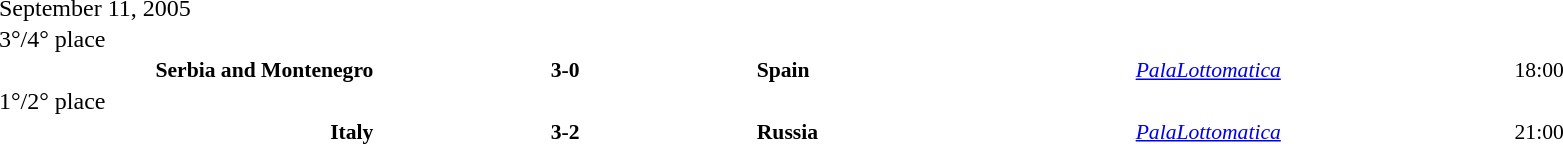<table width=100% cellspacing=1>
<tr>
<th width=20%></th>
<th width=20%></th>
<th width=20%></th>
<th width=20%></th>
<th width=20%></th>
</tr>
<tr>
<td>September 11, 2005</td>
</tr>
<tr>
<td>3°/4° place</td>
</tr>
<tr style=font-size:90%>
<td align=right><strong>Serbia and Montenegro</strong></td>
<td align=center><strong>3-0</strong></td>
<td><strong>Spain</strong></td>
<td><em><a href='#'>PalaLottomatica</a></em></td>
<td>18:00</td>
</tr>
<tr>
<td>1°/2° place</td>
</tr>
<tr style=font-size:90%>
<td align=right><strong>Italy</strong></td>
<td align=center><strong>3-2</strong></td>
<td><strong>Russia</strong></td>
<td><em><a href='#'>PalaLottomatica</a></em></td>
<td>21:00</td>
</tr>
</table>
